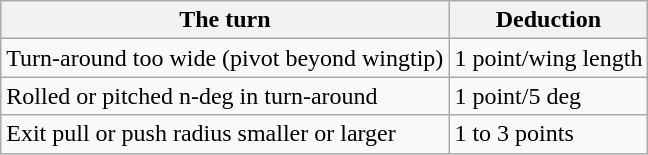<table class="wikitable">
<tr>
<th>The turn</th>
<th>Deduction</th>
</tr>
<tr>
<td>Turn-around too wide (pivot beyond wingtip)</td>
<td>1 point/wing length</td>
</tr>
<tr>
<td>Rolled or pitched n-deg in turn-around</td>
<td>1 point/5 deg</td>
</tr>
<tr>
<td>Exit pull or push radius smaller or larger</td>
<td>1 to 3 points</td>
</tr>
</table>
